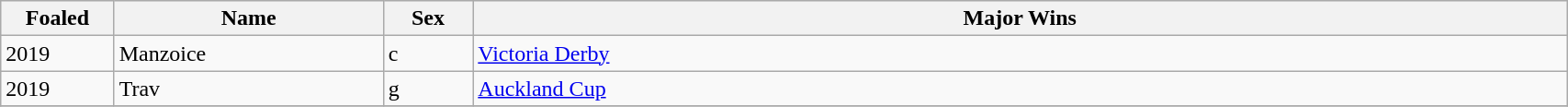<table class = "wikitable sortable" style="width:90%">
<tr bgcolor="#eeeeee">
<th width="35px"><strong>Foaled</strong></th>
<th width="120px"><strong>Name</strong></th>
<th width="35px"><strong>Sex</strong></th>
<th width="510px"><strong>Major Wins</strong></th>
</tr>
<tr>
<td>2019</td>
<td>Manzoice</td>
<td>c</td>
<td><a href='#'>Victoria Derby</a></td>
</tr>
<tr>
<td>2019</td>
<td>Trav</td>
<td>g</td>
<td><a href='#'>Auckland Cup</a></td>
</tr>
<tr>
</tr>
</table>
